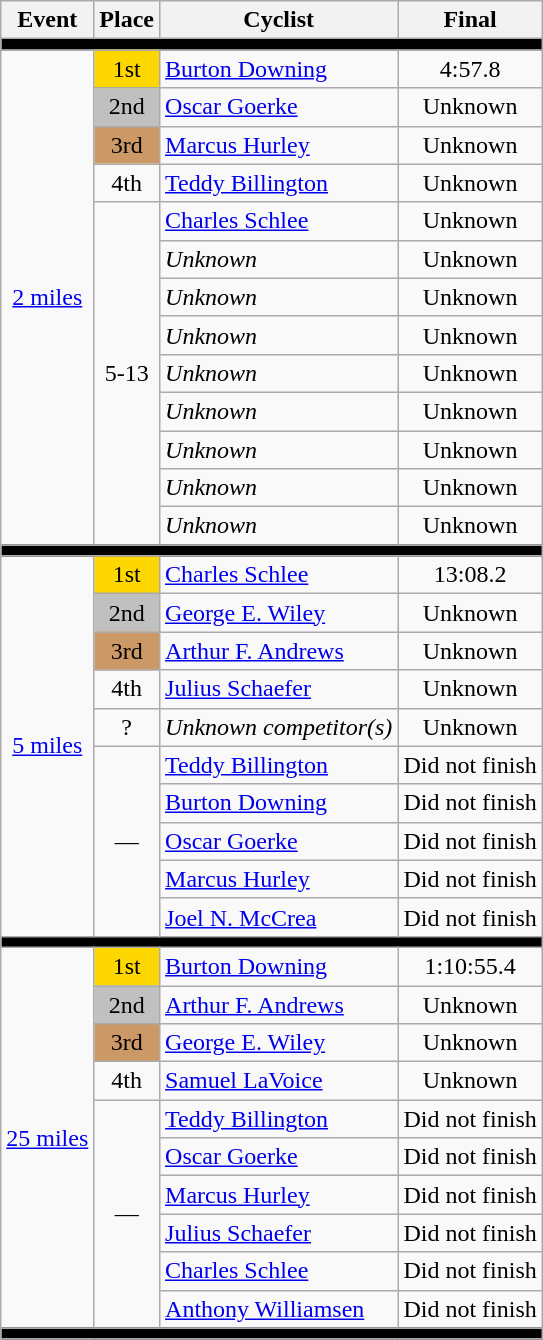<table class=wikitable>
<tr>
<th>Event</th>
<th>Place</th>
<th>Cyclist</th>
<th>Final</th>
</tr>
<tr bgcolor=black>
<td colspan=4></td>
</tr>
<tr align=center>
<td rowspan=13><a href='#'>2 miles</a></td>
<td bgcolor=gold>1st</td>
<td align=left><a href='#'>Burton Downing</a></td>
<td>4:57.8</td>
</tr>
<tr align=center>
<td bgcolor=silver>2nd</td>
<td align=left><a href='#'>Oscar Goerke</a></td>
<td>Unknown</td>
</tr>
<tr align=center>
<td bgcolor=cc9966>3rd</td>
<td align=left><a href='#'>Marcus Hurley</a></td>
<td>Unknown</td>
</tr>
<tr align=center>
<td>4th</td>
<td align=left><a href='#'>Teddy Billington</a></td>
<td>Unknown</td>
</tr>
<tr align=center>
<td rowspan=9>5-13</td>
<td align=left><a href='#'>Charles Schlee</a></td>
<td>Unknown</td>
</tr>
<tr align=center>
<td align=left><em>Unknown</em></td>
<td>Unknown</td>
</tr>
<tr align=center>
<td align=left><em>Unknown</em></td>
<td>Unknown</td>
</tr>
<tr align=center>
<td align=left><em>Unknown</em></td>
<td>Unknown</td>
</tr>
<tr align=center>
<td align=left><em>Unknown</em></td>
<td>Unknown</td>
</tr>
<tr align=center>
<td align=left><em>Unknown</em></td>
<td>Unknown</td>
</tr>
<tr align=center>
<td align=left><em>Unknown</em></td>
<td>Unknown</td>
</tr>
<tr align=center>
<td align=left><em>Unknown</em></td>
<td>Unknown</td>
</tr>
<tr align=center>
<td align=left><em>Unknown</em></td>
<td>Unknown</td>
</tr>
<tr bgcolor=black>
<td colspan=4></td>
</tr>
<tr align=center>
<td rowspan=10><a href='#'>5 miles</a></td>
<td bgcolor=gold>1st</td>
<td align=left><a href='#'>Charles Schlee</a></td>
<td>13:08.2</td>
</tr>
<tr align=center>
<td bgcolor=silver>2nd</td>
<td align=left><a href='#'>George E. Wiley</a></td>
<td>Unknown</td>
</tr>
<tr align=center>
<td bgcolor=cc9966>3rd</td>
<td align=left><a href='#'>Arthur F. Andrews</a></td>
<td>Unknown</td>
</tr>
<tr align=center>
<td>4th</td>
<td align=left><a href='#'>Julius Schaefer</a></td>
<td>Unknown</td>
</tr>
<tr align=center>
<td>?</td>
<td align=left><em>Unknown competitor(s)</em></td>
<td>Unknown</td>
</tr>
<tr align=center>
<td rowspan=5>—</td>
<td align=left><a href='#'>Teddy Billington</a></td>
<td>Did not finish</td>
</tr>
<tr align=center>
<td align=left><a href='#'>Burton Downing</a></td>
<td>Did not finish</td>
</tr>
<tr align=center>
<td align=left><a href='#'>Oscar Goerke</a></td>
<td>Did not finish</td>
</tr>
<tr align=center>
<td align=left><a href='#'>Marcus Hurley</a></td>
<td>Did not finish</td>
</tr>
<tr align=center>
<td align=left><a href='#'>Joel N. McCrea</a></td>
<td>Did not finish</td>
</tr>
<tr bgcolor=black>
<td colspan=4></td>
</tr>
<tr align=center>
<td rowspan=10><a href='#'>25 miles</a></td>
<td bgcolor=gold>1st</td>
<td align=left><a href='#'>Burton Downing</a></td>
<td>1:10:55.4</td>
</tr>
<tr align=center>
<td bgcolor=silver>2nd</td>
<td align=left><a href='#'>Arthur F. Andrews</a></td>
<td>Unknown</td>
</tr>
<tr align=center>
<td bgcolor=cc9966>3rd</td>
<td align=left><a href='#'>George E. Wiley</a></td>
<td>Unknown</td>
</tr>
<tr align=center>
<td>4th</td>
<td align=left><a href='#'>Samuel LaVoice</a></td>
<td>Unknown</td>
</tr>
<tr align=center>
<td rowspan=6>—</td>
<td align=left><a href='#'>Teddy Billington</a></td>
<td>Did not finish</td>
</tr>
<tr align=center>
<td align=left><a href='#'>Oscar Goerke</a></td>
<td>Did not finish</td>
</tr>
<tr align=center>
<td align=left><a href='#'>Marcus Hurley</a></td>
<td>Did not finish</td>
</tr>
<tr align=center>
<td align=left><a href='#'>Julius Schaefer</a></td>
<td>Did not finish</td>
</tr>
<tr align=center>
<td align=left><a href='#'>Charles Schlee</a></td>
<td>Did not finish</td>
</tr>
<tr align=center>
<td align=left><a href='#'>Anthony Williamsen</a></td>
<td>Did not finish</td>
</tr>
<tr bgcolor=black>
<td colspan=4></td>
</tr>
</table>
